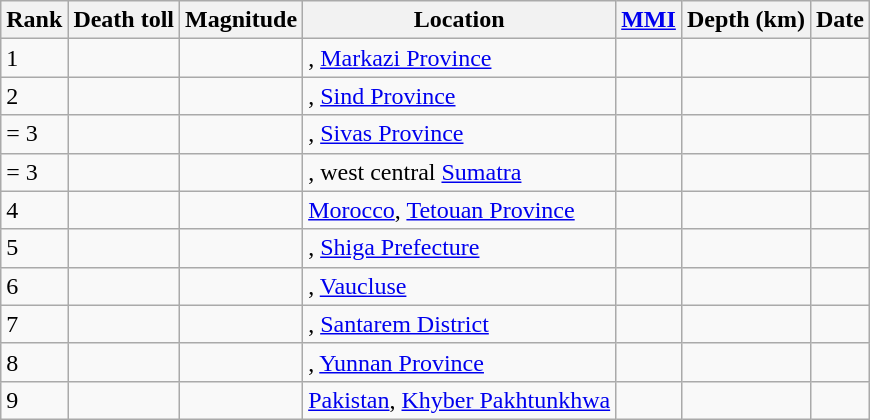<table class="sortable wikitable" style="font-size:100%;">
<tr>
<th>Rank</th>
<th>Death toll</th>
<th>Magnitude</th>
<th>Location</th>
<th><a href='#'>MMI</a></th>
<th>Depth (km)</th>
<th>Date</th>
</tr>
<tr>
<td>1</td>
<td></td>
<td></td>
<td>, <a href='#'>Markazi Province</a></td>
<td></td>
<td></td>
<td></td>
</tr>
<tr>
<td>2</td>
<td></td>
<td></td>
<td>, <a href='#'>Sind Province</a></td>
<td></td>
<td></td>
<td></td>
</tr>
<tr>
<td>= 3</td>
<td></td>
<td></td>
<td>, <a href='#'>Sivas Province</a></td>
<td></td>
<td></td>
<td></td>
</tr>
<tr>
<td>= 3</td>
<td></td>
<td></td>
<td>, west central <a href='#'>Sumatra</a></td>
<td></td>
<td></td>
<td></td>
</tr>
<tr>
<td>4</td>
<td></td>
<td></td>
<td> <a href='#'>Morocco</a>, <a href='#'>Tetouan Province</a></td>
<td></td>
<td></td>
<td></td>
</tr>
<tr>
<td>5</td>
<td></td>
<td></td>
<td>, <a href='#'>Shiga Prefecture</a></td>
<td></td>
<td></td>
<td></td>
</tr>
<tr>
<td>6</td>
<td></td>
<td></td>
<td>, <a href='#'>Vaucluse</a></td>
<td></td>
<td></td>
<td></td>
</tr>
<tr>
<td>7</td>
<td></td>
<td></td>
<td>, <a href='#'>Santarem District</a></td>
<td></td>
<td></td>
<td></td>
</tr>
<tr>
<td>8</td>
<td></td>
<td></td>
<td>, <a href='#'>Yunnan Province</a></td>
<td></td>
<td></td>
<td></td>
</tr>
<tr>
<td>9</td>
<td></td>
<td></td>
<td> <a href='#'>Pakistan</a>, <a href='#'>Khyber Pakhtunkhwa</a></td>
<td></td>
<td></td>
<td></td>
</tr>
</table>
